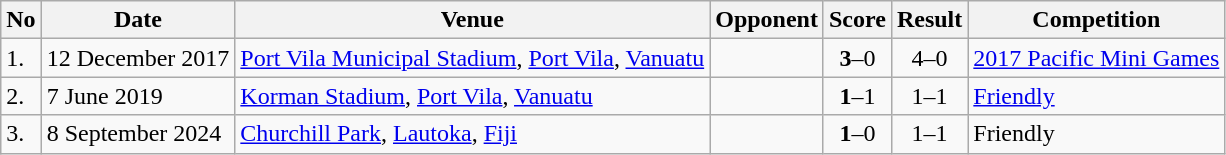<table class="wikitable" style="font-size:100%;">
<tr>
<th>No</th>
<th>Date</th>
<th>Venue</th>
<th>Opponent</th>
<th>Score</th>
<th>Result</th>
<th>Competition</th>
</tr>
<tr>
<td>1.</td>
<td>12 December 2017</td>
<td><a href='#'>Port Vila Municipal Stadium</a>, <a href='#'>Port Vila</a>, <a href='#'>Vanuatu</a></td>
<td></td>
<td align=center><strong>3</strong>–0</td>
<td align=center>4–0</td>
<td><a href='#'>2017 Pacific Mini Games</a></td>
</tr>
<tr>
<td>2.</td>
<td>7 June 2019</td>
<td><a href='#'>Korman Stadium</a>, <a href='#'>Port Vila</a>, <a href='#'>Vanuatu</a></td>
<td></td>
<td align=center><strong>1</strong>–1</td>
<td align=center>1–1</td>
<td><a href='#'>Friendly</a></td>
</tr>
<tr>
<td>3.</td>
<td>8 September 2024</td>
<td><a href='#'>Churchill Park</a>, <a href='#'>Lautoka</a>, <a href='#'>Fiji</a></td>
<td></td>
<td align=center><strong>1</strong>–0</td>
<td align=center>1–1</td>
<td>Friendly</td>
</tr>
</table>
